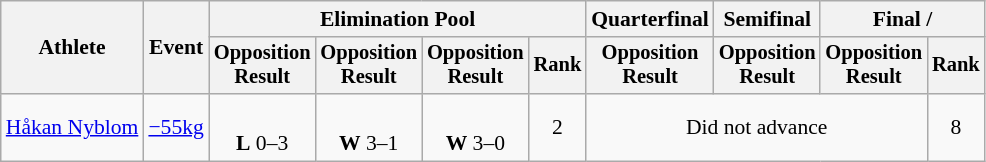<table class="wikitable" style="font-size:90%">
<tr>
<th rowspan="2">Athlete</th>
<th rowspan="2">Event</th>
<th colspan=4>Elimination Pool</th>
<th>Quarterfinal</th>
<th>Semifinal</th>
<th colspan=2>Final / </th>
</tr>
<tr style="font-size: 95%">
<th>Opposition<br>Result</th>
<th>Opposition<br>Result</th>
<th>Opposition<br>Result</th>
<th>Rank</th>
<th>Opposition<br>Result</th>
<th>Opposition<br>Result</th>
<th>Opposition<br>Result</th>
<th>Rank</th>
</tr>
<tr align=center>
<td align=left><a href='#'>Håkan Nyblom</a></td>
<td align=left><a href='#'>−55kg</a></td>
<td><br><strong>L</strong> 0–3 <sup></sup></td>
<td><br><strong>W</strong> 3–1 <sup></sup></td>
<td><br><strong>W</strong> 3–0 <sup></sup></td>
<td>2</td>
<td colspan=3>Did not advance</td>
<td>8</td>
</tr>
</table>
